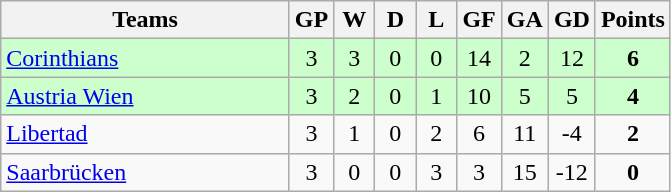<table class = "wikitable sortable">
<tr>
<th width=185>Teams</th>
<th width=20>GP</th>
<th width=20>W</th>
<th width=20>D</th>
<th width=20>L</th>
<th width=20>GF</th>
<th width=20>GA</th>
<th width=20>GD</th>
<th width=20>Points</th>
</tr>
<tr align=center bgcolor=#ccffcc>
<td style="text-align:left;"> <a href='#'>Corinthians</a></td>
<td>3</td>
<td>3</td>
<td>0</td>
<td>0</td>
<td>14</td>
<td>2</td>
<td>12</td>
<td><strong>6</strong></td>
</tr>
<tr align=center bgcolor=#ccffcc>
<td style="text-align:left;"> <a href='#'>Austria Wien</a></td>
<td>3</td>
<td>2</td>
<td>0</td>
<td>1</td>
<td>10</td>
<td>5</td>
<td>5</td>
<td><strong>4</strong></td>
</tr>
<tr align=center>
<td style="text-align:left;"> <a href='#'>Libertad</a></td>
<td>3</td>
<td>1</td>
<td>0</td>
<td>2</td>
<td>6</td>
<td>11</td>
<td>-4</td>
<td><strong>2</strong></td>
</tr>
<tr align=center>
<td style="text-align:left;"> <a href='#'>Saarbrücken</a></td>
<td>3</td>
<td>0</td>
<td>0</td>
<td>3</td>
<td>3</td>
<td>15</td>
<td>-12</td>
<td><strong>0</strong></td>
</tr>
</table>
